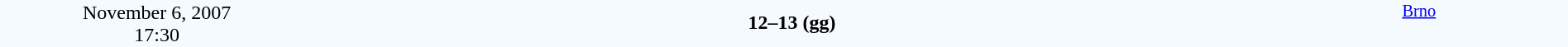<table style="width: 100%; background:#F5FAFF;" cellspacing="0">
<tr>
<td align=center rowspan=3 width=20%>November 6, 2007<br>17:30</td>
</tr>
<tr>
<td width=24% align=right></td>
<td align=center width=13%><strong>12–13 (gg)</strong></td>
<td width=24%></td>
<td style=font-size:85% rowspan=3 valign=top align=center><a href='#'>Brno</a></td>
</tr>
<tr style=font-size:85%>
<td align=right></td>
<td align=center></td>
<td></td>
</tr>
</table>
